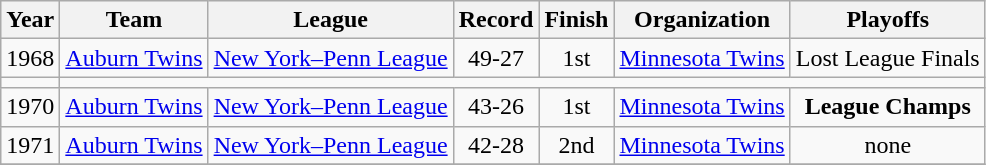<table class="wikitable">
<tr style="background: #F2F2F2;">
<th>Year</th>
<th>Team</th>
<th>League</th>
<th>Record</th>
<th>Finish</th>
<th>Organization</th>
<th>Playoffs</th>
</tr>
<tr align=center>
<td>1968</td>
<td><a href='#'>Auburn Twins</a></td>
<td><a href='#'>New York–Penn League</a></td>
<td>49-27</td>
<td>1st</td>
<td><a href='#'>Minnesota Twins</a></td>
<td>Lost League Finals</td>
</tr>
<tr align=center>
<td></td>
</tr>
<tr align=center>
<td>1970</td>
<td><a href='#'>Auburn Twins</a></td>
<td><a href='#'>New York–Penn League</a></td>
<td>43-26</td>
<td>1st</td>
<td><a href='#'>Minnesota Twins</a></td>
<td><strong>League Champs</strong></td>
</tr>
<tr align=center>
<td>1971</td>
<td><a href='#'>Auburn Twins</a></td>
<td><a href='#'>New York–Penn League</a></td>
<td>42-28</td>
<td>2nd</td>
<td><a href='#'>Minnesota Twins</a></td>
<td>none</td>
</tr>
<tr align=center>
</tr>
</table>
